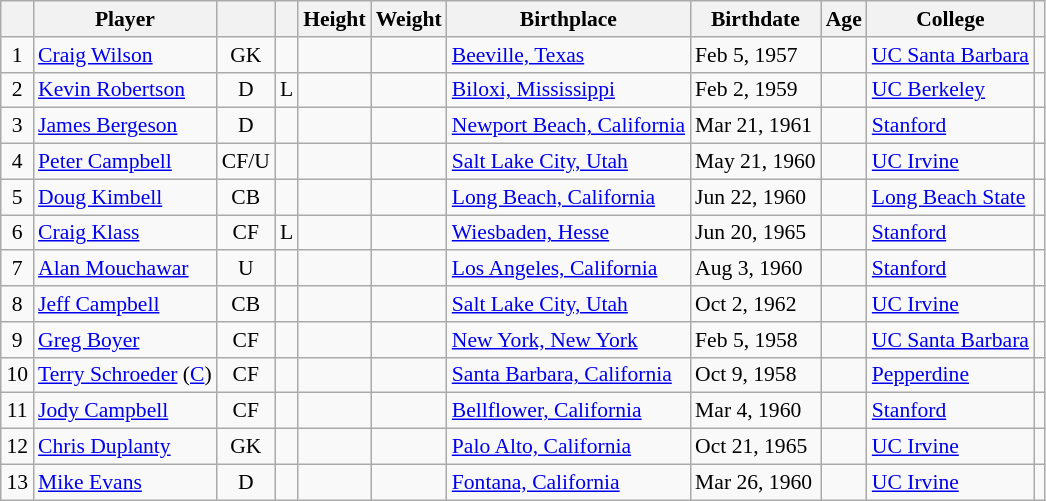<table class="wikitable sortable" style="text-align: left; font-size: 90%; margin-left: 1em;">
<tr>
<th></th>
<th>Player</th>
<th></th>
<th></th>
<th>Height</th>
<th>Weight</th>
<th>Birthplace</th>
<th>Birthdate</th>
<th>Age</th>
<th>College</th>
<th></th>
</tr>
<tr>
<td style="text-align: center;">1</td>
<td data-sort-value="Wilson, Craig"><a href='#'>Craig Wilson</a></td>
<td style="text-align: center;">GK</td>
<td style="text-align: center;"></td>
<td></td>
<td></td>
<td> <a href='#'>Beeville, Texas</a></td>
<td>Feb 5, 1957</td>
<td></td>
<td><a href='#'>UC Santa Barbara</a></td>
<td></td>
</tr>
<tr>
<td style="text-align: center;">2</td>
<td data-sort-value="Robertson, Kevin"><a href='#'>Kevin Robertson</a></td>
<td style="text-align: center;">D</td>
<td style="text-align: center;">L</td>
<td></td>
<td></td>
<td> <a href='#'>Biloxi, Mississippi</a></td>
<td>Feb 2, 1959</td>
<td></td>
<td><a href='#'>UC Berkeley</a></td>
<td></td>
</tr>
<tr>
<td style="text-align: center;">3</td>
<td data-sort-value="Bergeson, James"><a href='#'>James Bergeson</a></td>
<td style="text-align: center;">D</td>
<td style="text-align: center;"></td>
<td></td>
<td></td>
<td> <a href='#'>Newport Beach, California</a></td>
<td>Mar 21, 1961</td>
<td></td>
<td><a href='#'>Stanford</a></td>
<td></td>
</tr>
<tr>
<td style="text-align: center;">4</td>
<td data-sort-value="Campbell, Peter"><a href='#'>Peter Campbell</a></td>
<td style="text-align: center;">CF/U</td>
<td style="text-align: center;"></td>
<td></td>
<td></td>
<td> <a href='#'>Salt Lake City, Utah</a></td>
<td>May 21, 1960</td>
<td></td>
<td><a href='#'>UC Irvine</a></td>
<td></td>
</tr>
<tr>
<td style="text-align: center;">5</td>
<td data-sort-value="Kimbell, Doug"><a href='#'>Doug Kimbell</a></td>
<td style="text-align: center;">CB</td>
<td style="text-align: center;"></td>
<td></td>
<td></td>
<td> <a href='#'>Long Beach, California</a></td>
<td>Jun 22, 1960</td>
<td></td>
<td><a href='#'>Long Beach State</a></td>
<td></td>
</tr>
<tr>
<td style="text-align: center;">6</td>
<td data-sort-value="Klass, Craig"><a href='#'>Craig Klass</a></td>
<td style="text-align: center;">CF</td>
<td style="text-align: center;">L</td>
<td></td>
<td></td>
<td> <a href='#'>Wiesbaden, Hesse</a></td>
<td>Jun 20, 1965</td>
<td></td>
<td><a href='#'>Stanford</a></td>
<td></td>
</tr>
<tr>
<td style="text-align: center;">7</td>
<td data-sort-value="Mouchawar, Alan"><a href='#'>Alan Mouchawar</a></td>
<td style="text-align: center;">U</td>
<td style="text-align: center;"></td>
<td></td>
<td></td>
<td> <a href='#'>Los Angeles, California</a></td>
<td>Aug 3, 1960</td>
<td></td>
<td><a href='#'>Stanford</a></td>
<td></td>
</tr>
<tr>
<td style="text-align: center;">8</td>
<td data-sort-value="Campbell, Jeff"><a href='#'>Jeff Campbell</a></td>
<td style="text-align: center;">CB</td>
<td style="text-align: center;"></td>
<td></td>
<td></td>
<td> <a href='#'>Salt Lake City, Utah</a></td>
<td>Oct 2, 1962</td>
<td></td>
<td><a href='#'>UC Irvine</a></td>
<td></td>
</tr>
<tr>
<td style="text-align: center;">9</td>
<td data-sort-value="Boyer, Greg"><a href='#'>Greg Boyer</a></td>
<td style="text-align: center;">CF</td>
<td style="text-align: center;"></td>
<td></td>
<td></td>
<td> <a href='#'>New York, New York</a></td>
<td>Feb 5, 1958</td>
<td></td>
<td><a href='#'>UC Santa Barbara</a></td>
<td></td>
</tr>
<tr>
<td style="text-align: center;">10</td>
<td data-sort-value="Schroeder, Terry"><a href='#'>Terry Schroeder</a> (<a href='#'>C</a>)</td>
<td style="text-align: center;">CF</td>
<td style="text-align: center;"></td>
<td></td>
<td></td>
<td> <a href='#'>Santa Barbara, California</a></td>
<td>Oct 9, 1958</td>
<td></td>
<td><a href='#'>Pepperdine</a></td>
<td></td>
</tr>
<tr>
<td style="text-align: center;">11</td>
<td data-sort-value="Campbell, Jody"><a href='#'>Jody Campbell</a></td>
<td style="text-align: center;">CF</td>
<td style="text-align: center;"></td>
<td></td>
<td></td>
<td> <a href='#'>Bellflower, California</a></td>
<td>Mar 4, 1960</td>
<td></td>
<td><a href='#'>Stanford</a></td>
<td></td>
</tr>
<tr>
<td style="text-align: center;">12</td>
<td data-sort-value="Duplanty, Chris"><a href='#'>Chris Duplanty</a></td>
<td style="text-align: center;">GK</td>
<td style="text-align: center;"></td>
<td></td>
<td></td>
<td> <a href='#'>Palo Alto, California</a></td>
<td>Oct 21, 1965</td>
<td></td>
<td><a href='#'>UC Irvine</a></td>
<td></td>
</tr>
<tr>
<td style="text-align: center;">13</td>
<td data-sort-value="Evans, Mike"><a href='#'>Mike Evans</a></td>
<td style="text-align: center;">D</td>
<td style="text-align: center;"></td>
<td></td>
<td></td>
<td> <a href='#'>Fontana, California</a></td>
<td>Mar 26, 1960</td>
<td></td>
<td><a href='#'>UC Irvine</a></td>
<td></td>
</tr>
</table>
